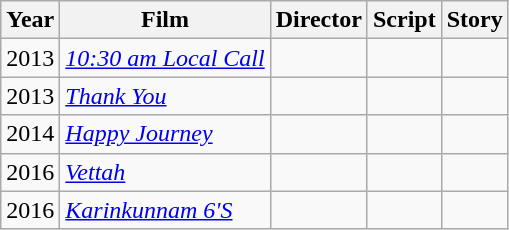<table class="wikitable sortable" style="text-align:center;">
<tr>
<th>Year</th>
<th>Film</th>
<th>Director</th>
<th>Script</th>
<th>Story</th>
</tr>
<tr>
<td>2013</td>
<td style="text-align:left;"><em><a href='#'>10:30 am Local Call</a></em></td>
<td></td>
<td></td>
<td></td>
</tr>
<tr>
<td>2013</td>
<td style="text-align:left;"><em><a href='#'>Thank You</a></em></td>
<td></td>
<td></td>
<td></td>
</tr>
<tr>
<td>2014</td>
<td style="text-align:left;"><em><a href='#'>Happy Journey</a></em></td>
<td></td>
<td></td>
<td></td>
</tr>
<tr>
<td>2016</td>
<td style="text-align:left;"><em><a href='#'>Vettah</a></em></td>
<td></td>
<td></td>
<td></td>
</tr>
<tr>
<td>2016</td>
<td style="text-align:left;"><em><a href='#'>Karinkunnam 6'S</a></em></td>
<td></td>
<td></td>
<td></td>
</tr>
</table>
